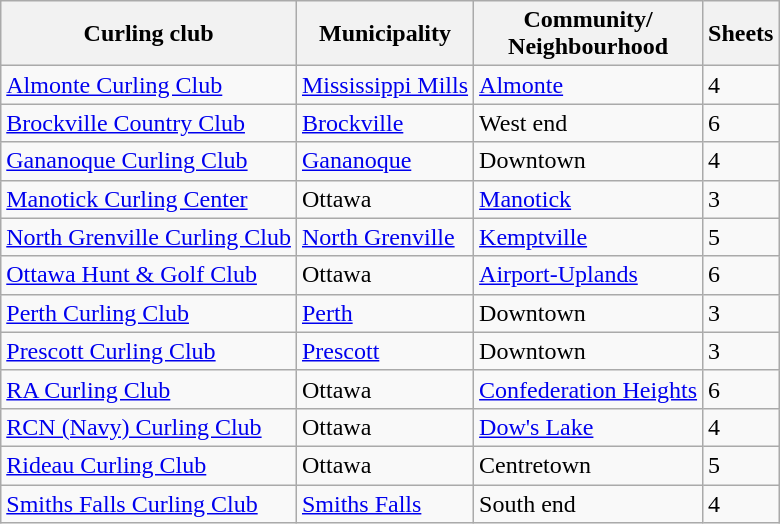<table class="wikitable">
<tr>
<th>Curling club</th>
<th>Municipality</th>
<th>Community/<br>Neighbourhood</th>
<th>Sheets</th>
</tr>
<tr>
<td><a href='#'>Almonte Curling Club</a></td>
<td><a href='#'>Mississippi Mills</a></td>
<td><a href='#'>Almonte</a></td>
<td>4</td>
</tr>
<tr>
<td><a href='#'>Brockville Country Club</a></td>
<td><a href='#'>Brockville</a></td>
<td>West end</td>
<td>6</td>
</tr>
<tr>
<td><a href='#'>Gananoque Curling Club</a></td>
<td><a href='#'>Gananoque</a></td>
<td>Downtown</td>
<td>4</td>
</tr>
<tr>
<td><a href='#'>Manotick Curling Center</a></td>
<td>Ottawa</td>
<td><a href='#'>Manotick</a></td>
<td>3</td>
</tr>
<tr>
<td><a href='#'>North Grenville Curling Club</a></td>
<td><a href='#'>North Grenville</a></td>
<td><a href='#'>Kemptville</a></td>
<td>5</td>
</tr>
<tr>
<td><a href='#'>Ottawa Hunt & Golf Club</a></td>
<td>Ottawa</td>
<td><a href='#'>Airport-Uplands</a></td>
<td>6</td>
</tr>
<tr>
<td><a href='#'>Perth Curling Club</a></td>
<td><a href='#'>Perth</a></td>
<td>Downtown</td>
<td>3</td>
</tr>
<tr>
<td><a href='#'>Prescott Curling Club</a></td>
<td><a href='#'>Prescott</a></td>
<td>Downtown</td>
<td>3</td>
</tr>
<tr>
<td><a href='#'>RA Curling Club</a></td>
<td>Ottawa</td>
<td><a href='#'>Confederation Heights</a></td>
<td>6</td>
</tr>
<tr>
<td><a href='#'>RCN (Navy) Curling Club</a></td>
<td>Ottawa</td>
<td><a href='#'>Dow's Lake</a></td>
<td>4</td>
</tr>
<tr>
<td><a href='#'>Rideau Curling Club</a></td>
<td>Ottawa</td>
<td>Centretown</td>
<td>5</td>
</tr>
<tr>
<td><a href='#'>Smiths Falls Curling Club</a></td>
<td><a href='#'>Smiths Falls</a></td>
<td>South end</td>
<td>4</td>
</tr>
</table>
